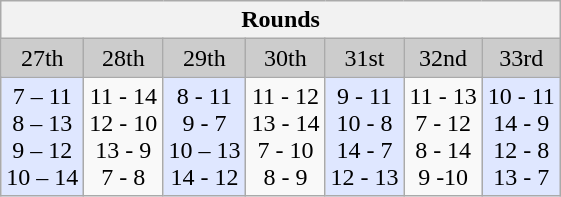<table class="wikitable">
<tr>
<th colspan="7">Rounds</th>
</tr>
<tr>
<td align="center" bgcolor="#CCCCCC">27th</td>
<td align="center" bgcolor="#CCCCCC">28th</td>
<td align="center" bgcolor="#CCCCCC">29th</td>
<td align="center" bgcolor="#CCCCCC">30th</td>
<td align="center" bgcolor="#CCCCCC">31st</td>
<td align="center" bgcolor="#CCCCCC">32nd</td>
<td align="center" bgcolor="#CCCCCC">33rd</td>
</tr>
<tr>
<td align="center" bgcolor="#DFE7FF">7 – 11<br>8 – 13<br>9 – 12<br>10 – 14</td>
<td align="center">11 - 14<br>12 - 10<br>13 - 9<br>7 - 8</td>
<td align="center" bgcolor="#DFE7FF">8 - 11<br>9 - 7<br>10 – 13<br>14 - 12</td>
<td align="center">11 - 12<br>13 - 14<br>7 - 10<br>8 - 9</td>
<td align="center" bgcolor="#DFE7FF">9 - 11<br>10 - 8<br>14 - 7<br>12 - 13</td>
<td align="center">11 - 13<br>7 - 12<br>8 - 14<br>9 -10</td>
<td align="center" bgcolor="#DFE7FF">10 - 11<br>14 - 9<br>12 - 8<br>13 - 7</td>
</tr>
</table>
